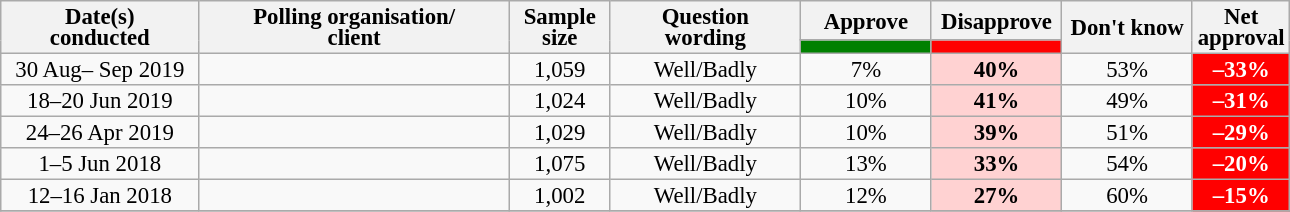<table class="wikitable collapsible sortable" style="text-align:center;font-size:95%;line-height:14px;">
<tr>
<th style="width:125px;" rowspan="2">Date(s)<br>conducted</th>
<th style="width:200px;" rowspan="2">Polling organisation/<br>client</th>
<th style="width:60px;" rowspan="2">Sample size</th>
<th style="width:120px;" rowspan="2">Question<br>wording</th>
<th class="unsortable" style="width:80px;">Approve</th>
<th class="unsortable" style="width:80px;">Disapprove</th>
<th class="unsortable" style="width:80px;" rowspan="2">Don't know</th>
<th class="unsortable" style="width:20px;" rowspan="2">Net approval</th>
</tr>
<tr>
<th class="unsortable" style="color:inherit;background:green;width:60px;"></th>
<th class="unsortable" style="color:inherit;background:red;width:60px;"></th>
</tr>
<tr>
<td>30 Aug– Sep 2019</td>
<td></td>
<td>1,059</td>
<td>Well/Badly</td>
<td>7%</td>
<td style="background:#FFD2D2"><strong>40%</strong></td>
<td>53%</td>
<td style="background:red;color:white;"><strong>–33%</strong></td>
</tr>
<tr>
<td>18–20 Jun 2019</td>
<td></td>
<td>1,024</td>
<td>Well/Badly</td>
<td>10%</td>
<td style="background:#FFD2D2"><strong>41%</strong></td>
<td>49%</td>
<td style="background:red;color:white;"><strong>–31%</strong></td>
</tr>
<tr>
<td>24–26 Apr 2019</td>
<td></td>
<td>1,029</td>
<td>Well/Badly</td>
<td>10%</td>
<td style="background:#FFD2D2"><strong>39%</strong></td>
<td>51%</td>
<td style="background:red;color:white;"><strong>–29%</strong></td>
</tr>
<tr>
<td>1–5 Jun 2018</td>
<td></td>
<td>1,075</td>
<td>Well/Badly</td>
<td>13%</td>
<td style="background:#FFD2D2"><strong>33%</strong></td>
<td>54%</td>
<td style="background:red;color:white;"><strong>–20%</strong></td>
</tr>
<tr>
<td>12–16 Jan 2018</td>
<td></td>
<td>1,002</td>
<td>Well/Badly</td>
<td>12%</td>
<td style="background:#FFD2D2"><strong>27%</strong></td>
<td>60%</td>
<td style="background:red;color:white;"><strong>–15%</strong></td>
</tr>
<tr>
</tr>
</table>
